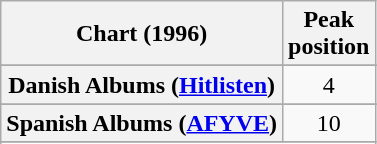<table class="wikitable sortable plainrowheaders">
<tr>
<th>Chart (1996)</th>
<th>Peak<br>position</th>
</tr>
<tr>
</tr>
<tr>
</tr>
<tr>
</tr>
<tr>
</tr>
<tr>
<th scope="row">Danish Albums (<a href='#'>Hitlisten</a>)</th>
<td style="text-align:center;">4</td>
</tr>
<tr>
</tr>
<tr>
</tr>
<tr>
</tr>
<tr>
</tr>
<tr>
</tr>
<tr>
</tr>
<tr>
</tr>
<tr>
</tr>
<tr>
<th scope="row">Spanish Albums (<a href='#'>AFYVE</a>)</th>
<td align="center">10</td>
</tr>
<tr>
</tr>
<tr>
</tr>
<tr>
</tr>
<tr>
</tr>
<tr>
</tr>
</table>
